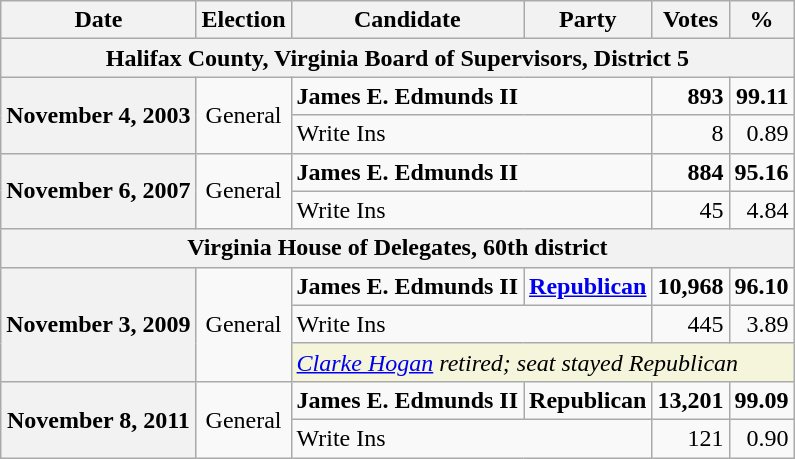<table class="wikitable">
<tr>
<th>Date</th>
<th>Election</th>
<th>Candidate</th>
<th>Party</th>
<th>Votes</th>
<th>%</th>
</tr>
<tr>
<th colspan="6">Halifax County, Virginia Board of Supervisors, District 5</th>
</tr>
<tr>
<th rowspan="2">November 4, 2003</th>
<td rowspan="2" align="center">General</td>
<td colspan="2"><strong>James E. Edmunds II</strong></td>
<td align="right"><strong>893</strong></td>
<td align="right"><strong>99.11</strong></td>
</tr>
<tr>
<td colspan="2">Write Ins</td>
<td align="right">8</td>
<td align="right">0.89</td>
</tr>
<tr>
<th rowspan="2">November 6, 2007</th>
<td rowspan="2" align="center">General</td>
<td colspan="2"><strong>James E. Edmunds II</strong></td>
<td align="right"><strong>884</strong></td>
<td align="right"><strong>95.16</strong></td>
</tr>
<tr>
<td colspan="2">Write Ins</td>
<td align="right">45</td>
<td align="right">4.84</td>
</tr>
<tr>
<th colspan="6">Virginia House of Delegates, 60th district</th>
</tr>
<tr>
<th rowspan="3">November 3, 2009</th>
<td rowspan="3" align="center">General</td>
<td><strong>James E. Edmunds II</strong></td>
<td><strong><a href='#'>Republican</a></strong></td>
<td align="right"><strong>10,968</strong></td>
<td align="right"><strong>96.10</strong></td>
</tr>
<tr>
<td colspan="2">Write Ins</td>
<td align="right">445</td>
<td align="right">3.89</td>
</tr>
<tr>
<td colspan="4" style="background:Beige"><em><a href='#'>Clarke Hogan</a> retired; seat stayed Republican</em></td>
</tr>
<tr>
<th rowspan="2">November 8, 2011</th>
<td rowspan="2" align="center">General</td>
<td><strong>James E. Edmunds II</strong></td>
<td><strong>Republican</strong></td>
<td align="right"><strong>13,201</strong></td>
<td align="right"><strong>99.09</strong></td>
</tr>
<tr>
<td colspan="2">Write Ins</td>
<td align="right">121</td>
<td align="right">0.90</td>
</tr>
</table>
